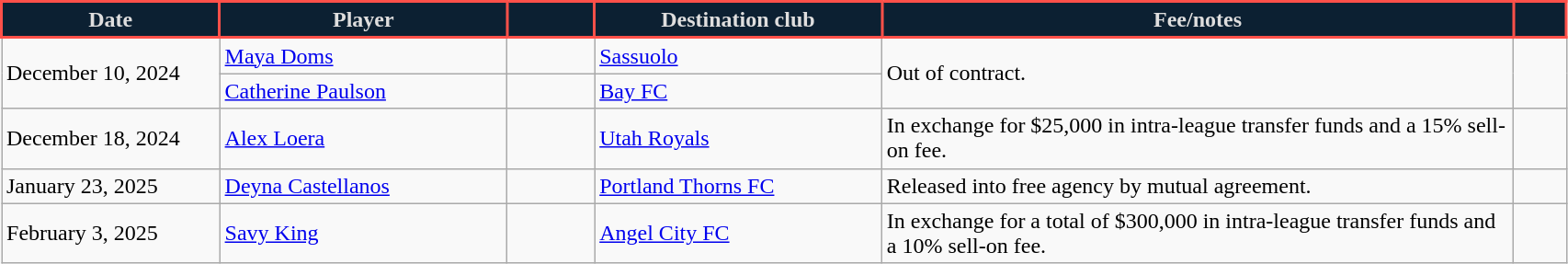<table class="wikitable sortable" style="text-align:left;">
<tr>
<th style="background:#0C2032; color:#DFDEDE; border:2px solid #FF5049; width:150px;" data-sort-type="date">Date</th>
<th style="background:#0C2032; color:#DFDEDE; border:2px solid #FF5049; width:200px;">Player</th>
<th style="background:#0C2032; color:#DFDEDE; border:2px solid #FF5049; width:55px;"></th>
<th style="background:#0C2032; color:#DFDEDE; border:2px solid #FF5049; width:200px;">Destination club</th>
<th style="background:#0C2032; color:#DFDEDE; border:2px solid #FF5049; width:450px;">Fee/notes</th>
<th style="background:#0C2032; color:#DFDEDE; border:2px solid #FF5049; width:30px;"></th>
</tr>
<tr>
<td rowspan="2">December 10, 2024</td>
<td> <a href='#'>Maya Doms</a></td>
<td align="center"></td>
<td> <a href='#'>Sassuolo</a></td>
<td rowspan="2">Out of contract.</td>
<td rowspan="2"></td>
</tr>
<tr>
<td> <a href='#'>Catherine Paulson</a></td>
<td></td>
<td> <a href='#'>Bay FC</a></td>
</tr>
<tr>
<td>December 18, 2024</td>
<td> <a href='#'>Alex Loera</a></td>
<td></td>
<td> <a href='#'>Utah Royals</a></td>
<td>In exchange for $25,000 in intra-league transfer funds and a 15% sell-on fee.</td>
<td></td>
</tr>
<tr>
<td>January 23, 2025</td>
<td> <a href='#'>Deyna Castellanos</a></td>
<td></td>
<td> <a href='#'>Portland Thorns FC</a></td>
<td>Released into free agency by mutual agreement.</td>
<td></td>
</tr>
<tr>
<td>February 3, 2025</td>
<td> <a href='#'>Savy King</a></td>
<td></td>
<td> <a href='#'>Angel City FC</a></td>
<td>In exchange for a total of $300,000 in intra-league transfer funds and a 10% sell-on fee.</td>
<td></td>
</tr>
</table>
